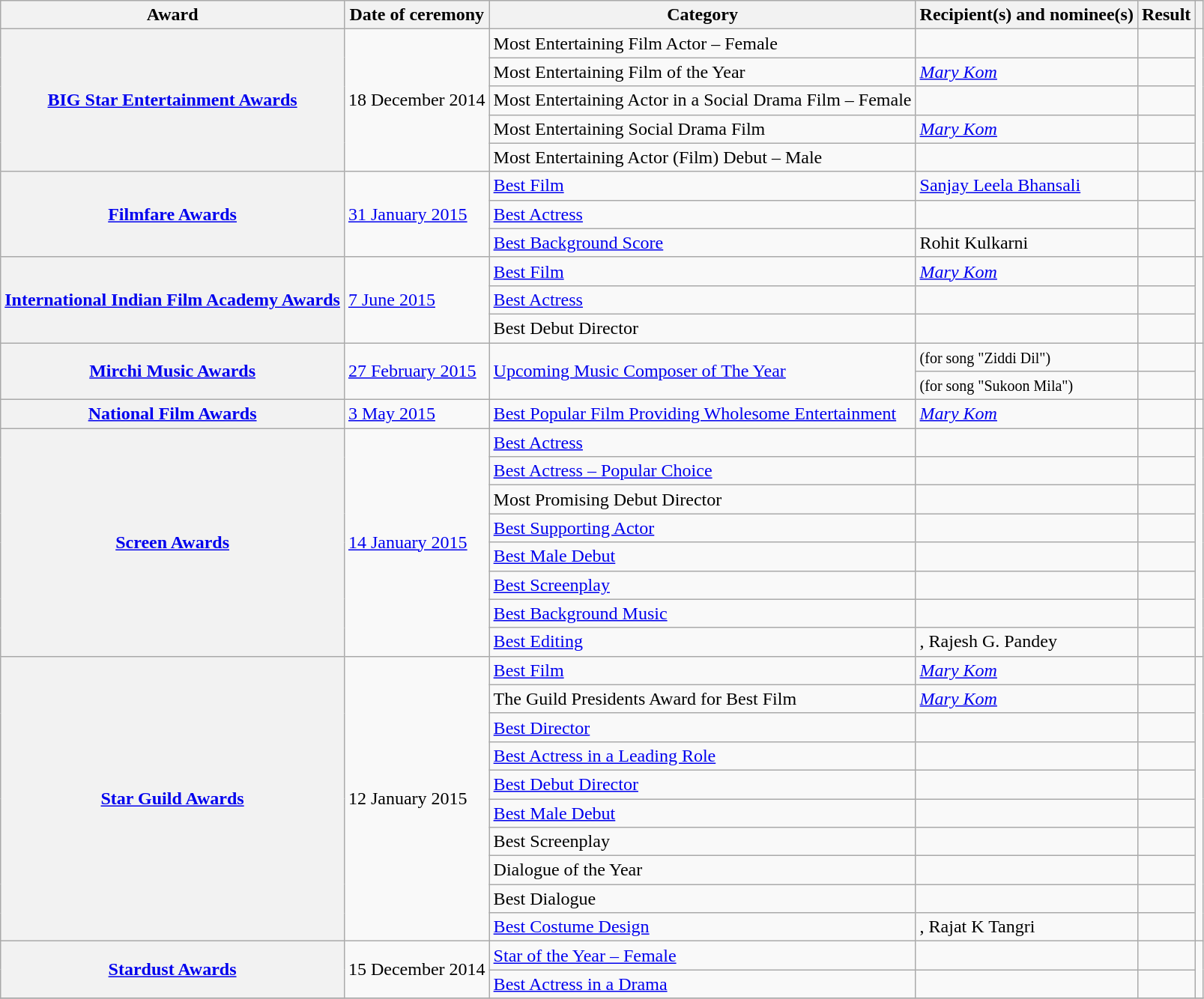<table class="wikitable plainrowheaders sortable">
<tr>
<th scope="col">Award</th>
<th scope="col">Date of ceremony</th>
<th scope="col">Category</th>
<th scope="col">Recipient(s) and nominee(s)</th>
<th scope="col">Result</th>
<th scope="col" class="unsortable"></th>
</tr>
<tr>
<th scope="row" rowspan="5"><a href='#'>BIG Star Entertainment Awards</a></th>
<td rowspan="5">18 December 2014</td>
<td>Most Entertaining Film Actor – Female</td>
<td></td>
<td></td>
<td style="text-align:center;" rowspan="5"></td>
</tr>
<tr>
<td>Most Entertaining Film of the Year</td>
<td><em><a href='#'>Mary Kom</a></em></td>
<td></td>
</tr>
<tr>
<td>Most Entertaining Actor in a Social Drama Film – Female</td>
<td></td>
<td></td>
</tr>
<tr>
<td>Most Entertaining Social Drama Film</td>
<td><em><a href='#'>Mary Kom</a></em></td>
<td></td>
</tr>
<tr>
<td>Most Entertaining Actor (Film) Debut – Male</td>
<td></td>
<td></td>
</tr>
<tr>
<th scope="row" rowspan="3"><a href='#'>Filmfare Awards</a></th>
<td rowspan="3"><a href='#'>31 January 2015</a></td>
<td><a href='#'>Best Film</a></td>
<td><a href='#'>Sanjay Leela Bhansali</a></td>
<td></td>
<td style="text-align:center;" rowspan="3"></td>
</tr>
<tr>
<td><a href='#'>Best Actress</a></td>
<td></td>
<td></td>
</tr>
<tr>
<td><a href='#'>Best Background Score</a></td>
<td>Rohit Kulkarni</td>
<td></td>
</tr>
<tr>
<th scope="row" rowspan="3"><a href='#'>International Indian Film Academy Awards</a></th>
<td rowspan="3"><a href='#'>7 June 2015</a></td>
<td><a href='#'>Best Film</a></td>
<td><em><a href='#'>Mary Kom</a></em></td>
<td></td>
<td style="text-align:center;" rowspan="3"></td>
</tr>
<tr>
<td><a href='#'>Best Actress</a></td>
<td></td>
<td></td>
</tr>
<tr>
<td>Best Debut Director</td>
<td></td>
<td></td>
</tr>
<tr>
<th scope="row" rowspan="2"><a href='#'>Mirchi Music Awards</a></th>
<td rowspan="2"><a href='#'>27 February 2015</a></td>
<td rowspan="2"><a href='#'>Upcoming Music Composer of The Year</a></td>
<td> <small>(for song "Ziddi Dil")</small></td>
<td></td>
<td style="text-align:center;" rowspan="2"></td>
</tr>
<tr>
<td><small> (for song "Sukoon Mila")</small></td>
<td></td>
</tr>
<tr>
<th scope="row"><a href='#'>National Film Awards</a></th>
<td><a href='#'>3 May 2015</a></td>
<td><a href='#'>Best Popular Film Providing Wholesome Entertainment</a></td>
<td><em><a href='#'>Mary Kom</a></em></td>
<td></td>
<td style="text-align:center;"></td>
</tr>
<tr>
<th scope="row" rowspan="8"><a href='#'>Screen Awards</a></th>
<td rowspan="8"><a href='#'>14 January 2015</a></td>
<td><a href='#'>Best Actress</a></td>
<td></td>
<td></td>
<td style="text-align:center;" rowspan="8"></td>
</tr>
<tr>
<td><a href='#'>Best Actress – Popular Choice</a></td>
<td></td>
<td></td>
</tr>
<tr>
<td>Most Promising Debut Director</td>
<td></td>
<td></td>
</tr>
<tr>
<td><a href='#'>Best Supporting Actor</a></td>
<td></td>
<td></td>
</tr>
<tr>
<td><a href='#'>Best Male Debut</a></td>
<td></td>
<td></td>
</tr>
<tr>
<td><a href='#'>Best Screenplay</a></td>
<td></td>
<td></td>
</tr>
<tr>
<td><a href='#'>Best Background Music</a></td>
<td></td>
<td></td>
</tr>
<tr>
<td><a href='#'>Best Editing</a></td>
<td>, Rajesh G. Pandey</td>
<td></td>
</tr>
<tr>
<th scope="row" rowspan="10"><a href='#'>Star Guild Awards</a></th>
<td rowspan="10">12 January 2015</td>
<td><a href='#'>Best Film</a></td>
<td><em><a href='#'>Mary Kom</a></em></td>
<td></td>
<td style="text-align:center;" rowspan="10"></td>
</tr>
<tr>
<td>The Guild Presidents Award for Best Film</td>
<td><em><a href='#'>Mary Kom</a></em></td>
<td></td>
</tr>
<tr>
<td><a href='#'>Best Director</a></td>
<td></td>
<td></td>
</tr>
<tr>
<td><a href='#'>Best Actress in a Leading Role</a></td>
<td></td>
<td></td>
</tr>
<tr>
<td><a href='#'>Best Debut Director</a></td>
<td></td>
<td></td>
</tr>
<tr>
<td><a href='#'>Best Male Debut</a></td>
<td></td>
<td></td>
</tr>
<tr>
<td>Best Screenplay</td>
<td></td>
<td></td>
</tr>
<tr>
<td>Dialogue of the Year</td>
<td></td>
<td></td>
</tr>
<tr>
<td>Best Dialogue</td>
<td></td>
<td></td>
</tr>
<tr>
<td><a href='#'>Best Costume Design</a></td>
<td>, Rajat K Tangri</td>
<td></td>
</tr>
<tr>
<th scope="row" rowspan="2"><a href='#'>Stardust Awards</a></th>
<td rowspan="2">15 December 2014</td>
<td><a href='#'>Star of the Year – Female</a></td>
<td></td>
<td></td>
<td style="text-align:center;" rowspan="2"></td>
</tr>
<tr>
<td><a href='#'>Best Actress in a Drama</a></td>
<td></td>
<td></td>
</tr>
<tr>
</tr>
</table>
